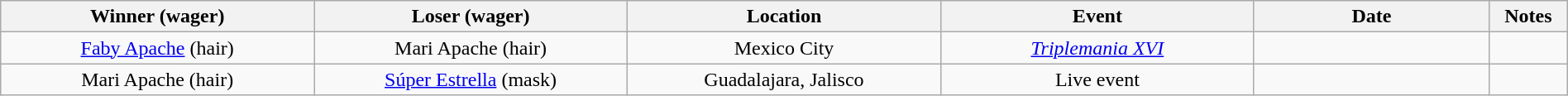<table class="wikitable sortable" width=100%  style="text-align: center">
<tr>
<th width=20% scope="col">Winner (wager)</th>
<th width=20% scope="col">Loser (wager)</th>
<th width=20% scope="col">Location</th>
<th width=20% scope="col">Event</th>
<th width=15% scope="col">Date</th>
<th class="unsortable" width=5% scope="col">Notes</th>
</tr>
<tr>
<td><a href='#'>Faby Apache</a> (hair)</td>
<td>Mari Apache (hair)</td>
<td>Mexico City</td>
<td><em><a href='#'>Triplemania XVI</a></em></td>
<td></td>
<td></td>
</tr>
<tr>
<td>Mari Apache (hair)</td>
<td><a href='#'>Súper Estrella</a> (mask)</td>
<td>Guadalajara, Jalisco</td>
<td>Live event</td>
<td></td>
<td></td>
</tr>
</table>
